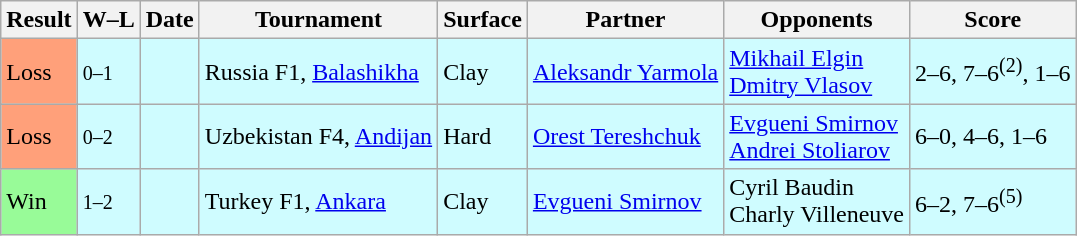<table class="sortable wikitable">
<tr>
<th>Result</th>
<th class="unsortable">W–L</th>
<th>Date</th>
<th>Tournament</th>
<th>Surface</th>
<th>Partner</th>
<th>Opponents</th>
<th class="unsortable">Score</th>
</tr>
<tr style="background:#cffcff;">
<td style="background:#ffa07a;">Loss</td>
<td><small>0–1</small></td>
<td></td>
<td>Russia F1, <a href='#'>Balashikha</a></td>
<td>Clay</td>
<td> <a href='#'>Aleksandr Yarmola</a></td>
<td> <a href='#'>Mikhail Elgin</a> <br>  <a href='#'>Dmitry Vlasov</a></td>
<td>2–6, 7–6<sup>(2)</sup>, 1–6</td>
</tr>
<tr style="background:#cffcff;">
<td style="background:#ffa07a;">Loss</td>
<td><small>0–2</small></td>
<td></td>
<td>Uzbekistan F4, <a href='#'>Andijan</a></td>
<td>Hard</td>
<td> <a href='#'>Orest Tereshchuk</a></td>
<td> <a href='#'>Evgueni Smirnov</a> <br>  <a href='#'>Andrei Stoliarov</a></td>
<td>6–0, 4–6, 1–6</td>
</tr>
<tr style="background:#cffcff;">
<td style="background:#98fb98;">Win</td>
<td><small>1–2</small></td>
<td></td>
<td>Turkey F1, <a href='#'>Ankara</a></td>
<td>Clay</td>
<td> <a href='#'>Evgueni Smirnov</a></td>
<td> Cyril Baudin <br>  Charly Villeneuve</td>
<td>6–2, 7–6<sup>(5)</sup></td>
</tr>
</table>
